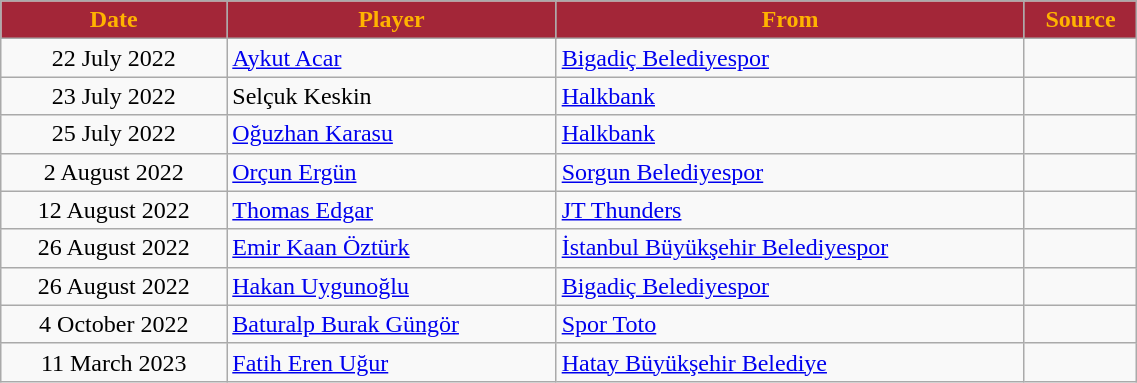<table class="wikitable sortable" style="text-align:center;width:60%;">
<tr>
<th scope="col" style="background-color:#A32638;color:#FFB300">Date</th>
<th scope="col" style="background-color:#A32638;color:#FFB300">Player</th>
<th scope="col" style="background-color:#A32638;color:#FFB300">From</th>
<th scope="col" class="unsortable" style="background-color:#A32638;color:#FFB300">Source</th>
</tr>
<tr>
<td>22 July 2022</td>
<td align=left> <a href='#'>Aykut Acar</a></td>
<td align=left> <a href='#'>Bigadiç Belediyespor</a></td>
<td></td>
</tr>
<tr>
<td>23 July 2022</td>
<td align=left> Selçuk Keskin</td>
<td align=left> <a href='#'>Halkbank</a></td>
<td></td>
</tr>
<tr>
<td>25 July 2022</td>
<td align=left> <a href='#'>Oğuzhan Karasu</a></td>
<td align=left> <a href='#'>Halkbank</a></td>
<td></td>
</tr>
<tr>
<td>2 August 2022</td>
<td align=left> <a href='#'>Orçun Ergün</a></td>
<td align=left> <a href='#'>Sorgun Belediyespor</a></td>
<td></td>
</tr>
<tr>
<td>12 August 2022</td>
<td align=left> <a href='#'>Thomas Edgar</a></td>
<td align=left> <a href='#'>JT Thunders</a></td>
<td></td>
</tr>
<tr>
<td>26 August 2022</td>
<td align=left> <a href='#'>Emir Kaan Öztürk</a></td>
<td align=left> <a href='#'>İstanbul Büyükşehir Belediyespor</a></td>
<td></td>
</tr>
<tr>
<td>26 August 2022</td>
<td align=left> <a href='#'>Hakan Uygunoğlu</a></td>
<td align=left> <a href='#'>Bigadiç Belediyespor</a></td>
<td></td>
</tr>
<tr>
<td>4 October 2022</td>
<td align=left> <a href='#'>Baturalp Burak Güngör</a></td>
<td align=left> <a href='#'>Spor Toto</a></td>
<td></td>
</tr>
<tr>
<td>11 March 2023</td>
<td align=left> <a href='#'>Fatih Eren Uğur</a></td>
<td align=left> <a href='#'>Hatay Büyükşehir Belediye</a></td>
<td></td>
</tr>
</table>
